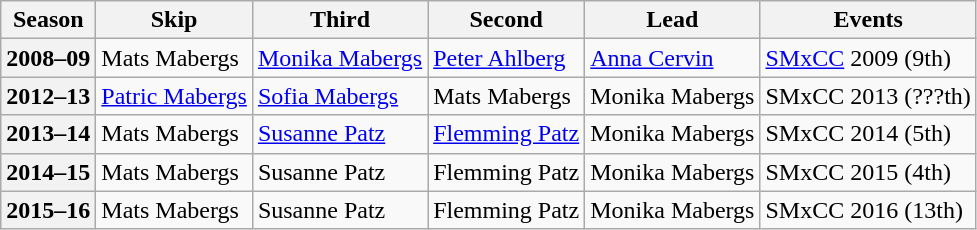<table class="wikitable">
<tr>
<th scope="col">Season</th>
<th scope="col">Skip</th>
<th scope="col">Third</th>
<th scope="col">Second</th>
<th scope="col">Lead</th>
<th scope="col">Events</th>
</tr>
<tr>
<th scope="row">2008–09</th>
<td>Mats Mabergs</td>
<td><a href='#'>Monika Mabergs</a></td>
<td><a href='#'>Peter Ahlberg</a></td>
<td><a href='#'>Anna Cervin</a></td>
<td><a href='#'>SMxCC</a> 2009 (9th)</td>
</tr>
<tr>
<th scope="row">2012–13</th>
<td><a href='#'>Patric Mabergs</a></td>
<td><a href='#'>Sofia Mabergs</a></td>
<td>Mats Mabergs</td>
<td>Monika Mabergs</td>
<td>SMxCC 2013 (???th)</td>
</tr>
<tr>
<th scope="row">2013–14</th>
<td>Mats Mabergs</td>
<td><a href='#'>Susanne Patz</a></td>
<td><a href='#'>Flemming Patz</a></td>
<td>Monika Mabergs</td>
<td>SMxCC 2014 (5th)</td>
</tr>
<tr>
<th scope="row">2014–15</th>
<td>Mats Mabergs</td>
<td>Susanne Patz</td>
<td>Flemming Patz</td>
<td>Monika Mabergs</td>
<td>SMxCC 2015 (4th)</td>
</tr>
<tr>
<th scope="row">2015–16</th>
<td>Mats Mabergs</td>
<td>Susanne Patz</td>
<td>Flemming Patz</td>
<td>Monika Mabergs</td>
<td>SMxCC 2016 (13th)</td>
</tr>
</table>
